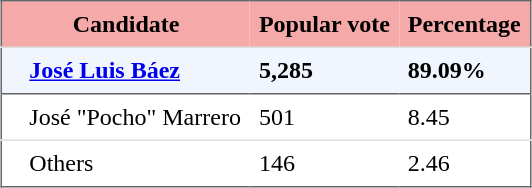<table style="border: 1px solid #666666; border-collapse: collapse" align="center" cellpadding="6">
<tr style="background-color: #F5A9A9">
<th colspan="2">Candidate</th>
<th>Popular vote</th>
<th>Percentage</th>
</tr>
<tr style="background-color: #F0F5FE">
<td style="border-top: 1px solid #DDDDDD"></td>
<td style="border-top: 1px solid #DDDDDD"><strong><a href='#'>José Luis Báez</a></strong></td>
<td style="border-top: 1px solid #DDDDDD"><strong>5,285</strong></td>
<td style="border-top: 1px solid #DDDDDD"><strong>89.09%</strong></td>
</tr>
<tr>
<td style="border-top: 1px solid #666666"></td>
<td style="border-top: 1px solid #666666">José "Pocho" Marrero</td>
<td style="border-top: 1px solid #666666">501</td>
<td style="border-top: 1px solid #666666">8.45</td>
</tr>
<tr>
<td style="border-top: 1px solid #DDDDDD"></td>
<td style="border-top: 1px solid #DDDDDD">Others</td>
<td style="border-top: 1px solid #DDDDDD">146</td>
<td style="border-top: 1px solid #DDDDDD">2.46</td>
</tr>
</table>
